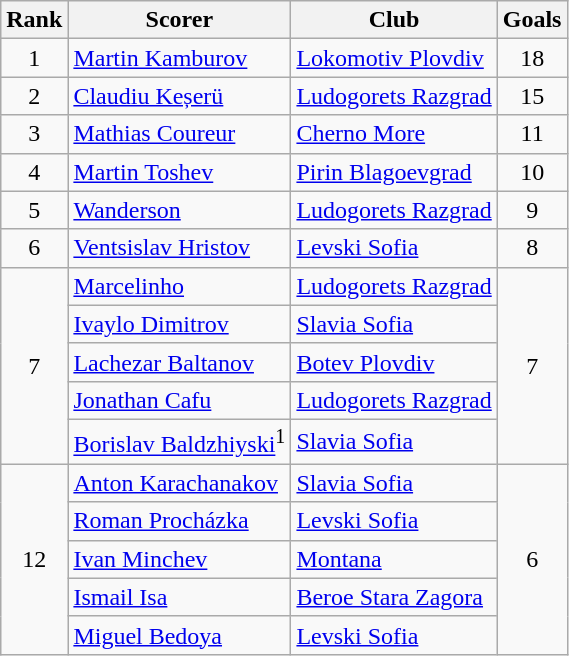<table class="wikitable" style="text-align:center">
<tr>
<th>Rank</th>
<th>Scorer</th>
<th>Club</th>
<th>Goals</th>
</tr>
<tr>
<td>1</td>
<td align="left"> <a href='#'>Martin Kamburov</a></td>
<td align="left"><a href='#'>Lokomotiv Plovdiv</a></td>
<td>18</td>
</tr>
<tr>
<td>2</td>
<td align="left"> <a href='#'>Claudiu Keșerü</a></td>
<td align="left"><a href='#'>Ludogorets Razgrad</a></td>
<td>15</td>
</tr>
<tr>
<td>3</td>
<td align="left"> <a href='#'>Mathias Coureur</a></td>
<td align="left"><a href='#'>Cherno More</a></td>
<td>11</td>
</tr>
<tr>
<td>4</td>
<td align="left"> <a href='#'>Martin Toshev</a></td>
<td align="left"><a href='#'>Pirin Blagoevgrad</a></td>
<td>10</td>
</tr>
<tr>
<td>5</td>
<td align="left"> <a href='#'>Wanderson</a></td>
<td align="left"><a href='#'>Ludogorets Razgrad</a></td>
<td>9</td>
</tr>
<tr>
<td>6</td>
<td align="left"> <a href='#'>Ventsislav Hristov</a></td>
<td align="left"><a href='#'>Levski Sofia</a></td>
<td>8</td>
</tr>
<tr>
<td rowspan="5">7</td>
<td align="left"> <a href='#'>Marcelinho</a></td>
<td align="left"><a href='#'>Ludogorets Razgrad</a></td>
<td rowspan="5">7</td>
</tr>
<tr>
<td align="left"> <a href='#'>Ivaylo Dimitrov</a></td>
<td align="left"><a href='#'>Slavia Sofia</a></td>
</tr>
<tr>
<td align="left"> <a href='#'>Lachezar Baltanov</a></td>
<td align="left"><a href='#'>Botev Plovdiv</a></td>
</tr>
<tr>
<td align="left"> <a href='#'>Jonathan Cafu</a></td>
<td align="left"><a href='#'>Ludogorets Razgrad</a></td>
</tr>
<tr>
<td align="left"> <a href='#'>Borislav Baldzhiyski</a><sup>1</sup></td>
<td align="left"><a href='#'>Slavia Sofia</a></td>
</tr>
<tr>
<td rowspan="5">12</td>
<td align="left"> <a href='#'>Anton Karachanakov</a></td>
<td align="left"><a href='#'>Slavia Sofia</a></td>
<td rowspan="5">6</td>
</tr>
<tr>
<td align="left"> <a href='#'>Roman Procházka</a></td>
<td align="left"><a href='#'>Levski Sofia</a></td>
</tr>
<tr>
<td align="left"> <a href='#'>Ivan Minchev</a></td>
<td align="left"><a href='#'>Montana</a></td>
</tr>
<tr>
<td align="left"> <a href='#'>Ismail Isa</a></td>
<td align="left"><a href='#'>Beroe Stara Zagora</a></td>
</tr>
<tr>
<td align="left"> <a href='#'>Miguel Bedoya</a></td>
<td align="left"><a href='#'>Levski Sofia</a></td>
</tr>
</table>
